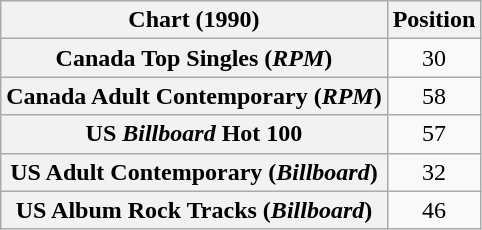<table class="wikitable sortable plainrowheaders" style="text-align:center">
<tr>
<th>Chart (1990)</th>
<th>Position</th>
</tr>
<tr>
<th scope="row">Canada Top Singles (<em>RPM</em>)</th>
<td>30</td>
</tr>
<tr>
<th scope="row">Canada Adult Contemporary (<em>RPM</em>)</th>
<td>58</td>
</tr>
<tr>
<th scope="row">US <em>Billboard</em> Hot 100</th>
<td>57</td>
</tr>
<tr>
<th scope="row">US Adult Contemporary (<em>Billboard</em>)</th>
<td>32</td>
</tr>
<tr>
<th scope="row">US Album Rock Tracks (<em>Billboard</em>)</th>
<td>46</td>
</tr>
</table>
